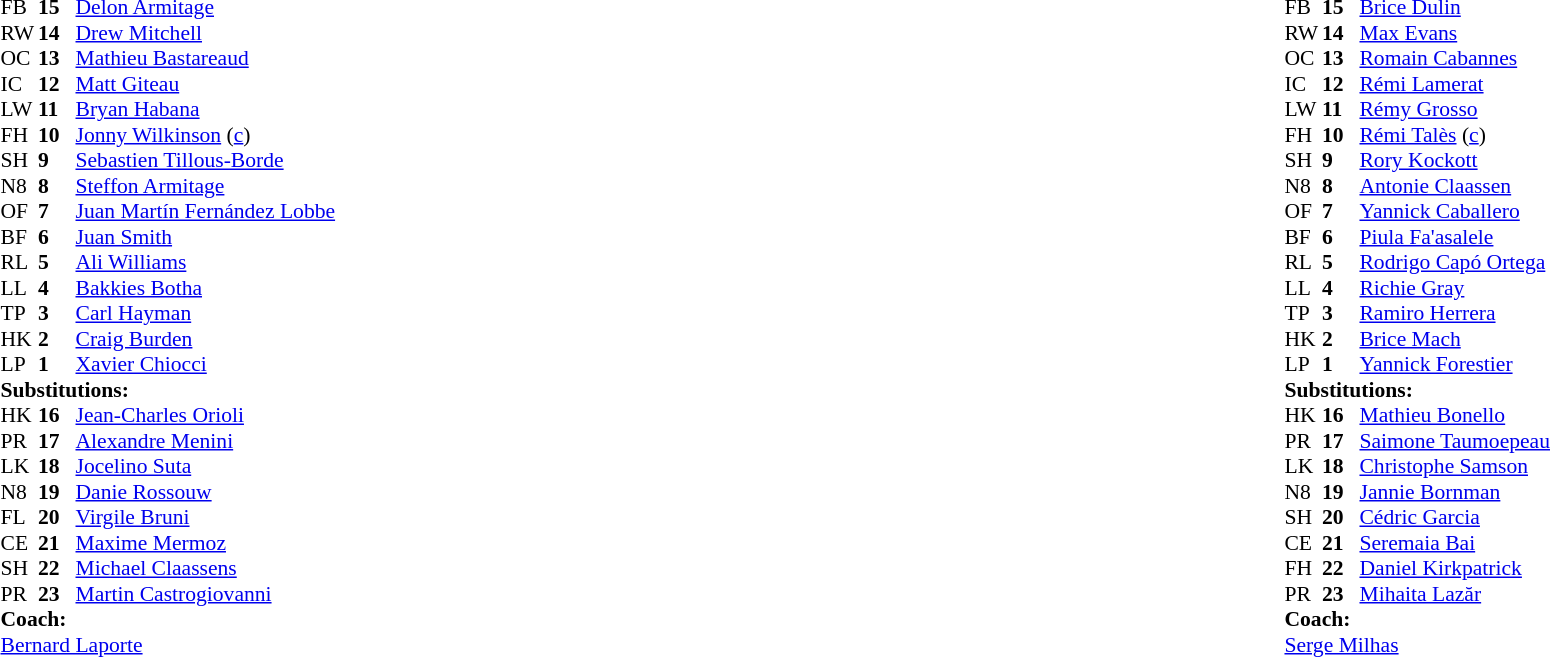<table width="100%">
<tr>
<td valign="top" width="50%"><br><table style="font-size: 90%" cellspacing="0" cellpadding="0">
<tr>
<th width="25"></th>
<th width="25"></th>
</tr>
<tr>
<td>FB</td>
<td><strong>15</strong></td>
<td> <a href='#'>Delon Armitage</a></td>
</tr>
<tr>
<td>RW</td>
<td><strong>14</strong></td>
<td> <a href='#'>Drew Mitchell</a></td>
</tr>
<tr>
<td>OC</td>
<td><strong>13</strong></td>
<td> <a href='#'>Mathieu Bastareaud</a></td>
</tr>
<tr>
<td>IC</td>
<td><strong>12</strong></td>
<td> <a href='#'>Matt Giteau</a></td>
</tr>
<tr>
<td>LW</td>
<td><strong>11</strong></td>
<td> <a href='#'>Bryan Habana</a></td>
</tr>
<tr>
<td>FH</td>
<td><strong>10</strong></td>
<td> <a href='#'>Jonny Wilkinson</a> (<a href='#'>c</a>)</td>
</tr>
<tr>
<td>SH</td>
<td><strong>9</strong></td>
<td> <a href='#'>Sebastien Tillous-Borde</a></td>
<td></td>
</tr>
<tr>
<td>N8</td>
<td><strong>8</strong></td>
<td> <a href='#'>Steffon Armitage</a></td>
<td></td>
</tr>
<tr>
<td>OF</td>
<td><strong>7</strong></td>
<td> <a href='#'>Juan Martín Fernández Lobbe</a></td>
</tr>
<tr>
<td>BF</td>
<td><strong>6</strong></td>
<td> <a href='#'>Juan Smith</a></td>
<td></td>
</tr>
<tr>
<td>RL</td>
<td><strong>5</strong></td>
<td> <a href='#'>Ali Williams</a></td>
</tr>
<tr>
<td>LL</td>
<td><strong>4</strong></td>
<td> <a href='#'>Bakkies Botha</a></td>
<td></td>
</tr>
<tr>
<td>TP</td>
<td><strong>3</strong></td>
<td> <a href='#'>Carl Hayman</a></td>
<td></td>
</tr>
<tr>
<td>HK</td>
<td><strong>2</strong></td>
<td> <a href='#'>Craig Burden</a></td>
<td></td>
</tr>
<tr>
<td>LP</td>
<td><strong>1</strong></td>
<td> <a href='#'>Xavier Chiocci</a></td>
<td></td>
</tr>
<tr>
<td colspan=3><strong>Substitutions:</strong></td>
</tr>
<tr>
<td>HK</td>
<td><strong>16</strong></td>
<td> <a href='#'>Jean-Charles Orioli</a></td>
<td></td>
</tr>
<tr>
<td>PR</td>
<td><strong>17</strong></td>
<td> <a href='#'>Alexandre Menini</a></td>
<td></td>
</tr>
<tr>
<td>LK</td>
<td><strong>18</strong></td>
<td> <a href='#'>Jocelino Suta</a></td>
<td></td>
</tr>
<tr>
<td>N8</td>
<td><strong>19</strong></td>
<td> <a href='#'>Danie Rossouw</a></td>
</tr>
<tr>
<td>FL</td>
<td><strong>20</strong></td>
<td> <a href='#'>Virgile Bruni</a></td>
</tr>
<tr>
<td>CE</td>
<td><strong>21</strong></td>
<td> <a href='#'>Maxime Mermoz</a></td>
</tr>
<tr>
<td>SH</td>
<td><strong>22</strong></td>
<td> <a href='#'>Michael Claassens</a></td>
</tr>
<tr>
<td>PR</td>
<td><strong>23</strong></td>
<td> <a href='#'>Martin Castrogiovanni</a></td>
<td></td>
</tr>
<tr>
<td colspan="3"><strong>Coach:</strong></td>
</tr>
<tr>
<td colspan="4"> <a href='#'>Bernard Laporte</a></td>
</tr>
</table>
</td>
<td valign="top" width="50%"><br><table style="font-size: 90%" cellspacing="0" cellpadding="0" align="center">
<tr>
<th width="25"></th>
<th width="25"></th>
</tr>
<tr>
<td>FB</td>
<td><strong>15</strong></td>
<td> <a href='#'>Brice Dulin</a></td>
</tr>
<tr>
<td>RW</td>
<td><strong>14</strong></td>
<td> <a href='#'>Max Evans</a></td>
</tr>
<tr>
<td>OC</td>
<td><strong>13</strong></td>
<td> <a href='#'>Romain Cabannes</a></td>
<td></td>
</tr>
<tr>
<td>IC</td>
<td><strong>12</strong></td>
<td> <a href='#'>Rémi Lamerat</a></td>
</tr>
<tr>
<td>LW</td>
<td><strong>11</strong></td>
<td> <a href='#'>Rémy Grosso</a></td>
</tr>
<tr>
<td>FH</td>
<td><strong>10</strong></td>
<td> <a href='#'>Rémi Talès</a> (<a href='#'>c</a>)</td>
<td></td>
<td></td>
<td></td>
</tr>
<tr>
<td>SH</td>
<td><strong>9</strong></td>
<td> <a href='#'>Rory Kockott</a></td>
<td></td>
</tr>
<tr>
<td>N8</td>
<td><strong>8</strong></td>
<td> <a href='#'>Antonie Claassen</a></td>
</tr>
<tr>
<td>OF</td>
<td><strong>7</strong></td>
<td> <a href='#'>Yannick Caballero</a></td>
<td></td>
</tr>
<tr>
<td>BF</td>
<td><strong>6</strong></td>
<td> <a href='#'>Piula Fa'asalele</a></td>
</tr>
<tr>
<td>RL</td>
<td><strong>5</strong></td>
<td> <a href='#'>Rodrigo Capó Ortega</a></td>
</tr>
<tr>
<td>LL</td>
<td><strong>4</strong></td>
<td> <a href='#'>Richie Gray</a></td>
<td></td>
</tr>
<tr>
<td>TP</td>
<td><strong>3</strong></td>
<td> <a href='#'>Ramiro Herrera</a></td>
<td></td>
</tr>
<tr>
<td>HK</td>
<td><strong>2</strong></td>
<td> <a href='#'>Brice Mach</a></td>
<td></td>
</tr>
<tr>
<td>LP</td>
<td><strong>1</strong></td>
<td> <a href='#'>Yannick Forestier</a></td>
<td></td>
</tr>
<tr>
<td colspan=3><strong>Substitutions:</strong></td>
</tr>
<tr>
<td>HK</td>
<td><strong>16</strong></td>
<td> <a href='#'>Mathieu Bonello</a></td>
<td></td>
</tr>
<tr>
<td>PR</td>
<td><strong>17</strong></td>
<td> <a href='#'>Saimone Taumoepeau</a></td>
<td></td>
</tr>
<tr>
<td>LK</td>
<td><strong>18</strong></td>
<td> <a href='#'>Christophe Samson</a></td>
<td></td>
</tr>
<tr>
<td>N8</td>
<td><strong>19</strong></td>
<td> <a href='#'>Jannie Bornman</a></td>
<td></td>
</tr>
<tr>
<td>SH</td>
<td><strong>20</strong></td>
<td> <a href='#'>Cédric Garcia</a></td>
<td></td>
</tr>
<tr>
<td>CE</td>
<td><strong>21</strong></td>
<td> <a href='#'>Seremaia Bai</a></td>
<td></td>
</tr>
<tr>
<td>FH</td>
<td><strong>22</strong></td>
<td> <a href='#'>Daniel Kirkpatrick</a></td>
<td></td>
<td></td>
<td></td>
</tr>
<tr>
<td>PR</td>
<td><strong>23</strong></td>
<td> <a href='#'>Mihaita Lazăr</a></td>
<td></td>
</tr>
<tr>
<td colspan="3"><strong>Coach:</strong></td>
</tr>
<tr>
<td colspan="4"> <a href='#'>Serge Milhas</a></td>
</tr>
</table>
</td>
</tr>
</table>
